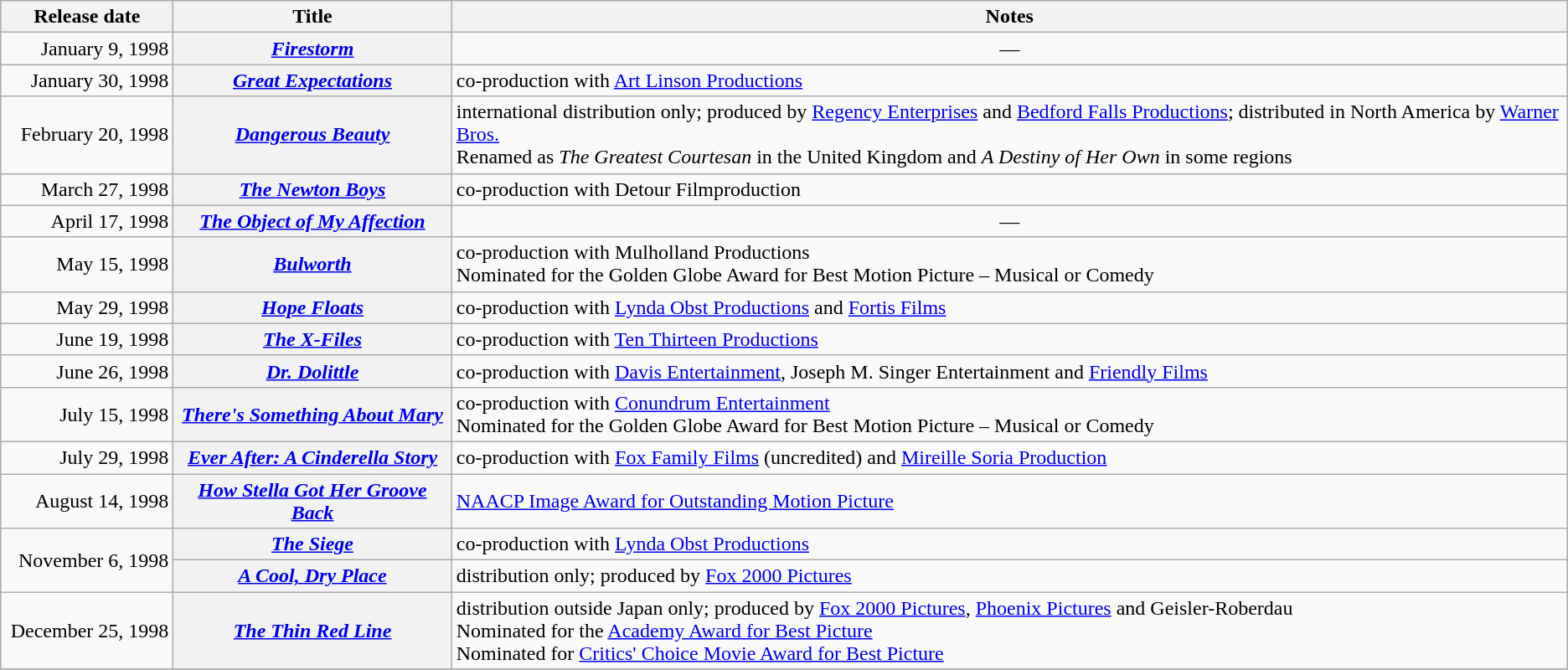<table class="wikitable plainrowheaders sortable">
<tr>
<th scope="col" style="width:130px;">Release date</th>
<th scope="col">Title</th>
<th scope="col" class="unsortable">Notes</th>
</tr>
<tr>
<td style="text-align:right;">January 9, 1998</td>
<th scope="row"><em><a href='#'>Firestorm</a></em></th>
<td align="center">—</td>
</tr>
<tr>
<td style="text-align:right;">January 30, 1998</td>
<th scope="row"><em><a href='#'>Great Expectations</a></em></th>
<td>co-production with <a href='#'>Art Linson Productions</a></td>
</tr>
<tr>
<td style="text-align:right;">February 20, 1998</td>
<th scope="row"><em><a href='#'>Dangerous Beauty</a></em></th>
<td>international distribution only; produced by <a href='#'>Regency Enterprises</a> and <a href='#'>Bedford Falls Productions</a>; distributed in North America by <a href='#'>Warner Bros.</a><br>Renamed as <em>The Greatest Courtesan</em> in the United Kingdom and <em>A Destiny of Her Own</em> in some regions</td>
</tr>
<tr>
<td style="text-align:right;">March 27, 1998</td>
<th scope="row"><em><a href='#'>The Newton Boys</a></em></th>
<td>co-production with Detour Filmproduction</td>
</tr>
<tr>
<td style="text-align:right;">April 17, 1998</td>
<th scope="row"><em><a href='#'>The Object of My Affection</a></em></th>
<td align="center">—</td>
</tr>
<tr>
<td style="text-align:right;">May 15, 1998</td>
<th scope="row"><em><a href='#'>Bulworth</a></em></th>
<td>co-production with Mulholland Productions<br>Nominated for the Golden Globe Award for Best Motion Picture – Musical or Comedy</td>
</tr>
<tr>
<td style="text-align:right;">May 29, 1998</td>
<th scope="row"><em><a href='#'>Hope Floats</a></em></th>
<td>co-production with <a href='#'>Lynda Obst Productions</a> and <a href='#'>Fortis Films</a></td>
</tr>
<tr>
<td style="text-align:right;">June 19, 1998</td>
<th scope="row"><em><a href='#'>The X-Files</a></em></th>
<td>co-production with <a href='#'>Ten Thirteen Productions</a></td>
</tr>
<tr>
<td style="text-align:right;">June 26, 1998</td>
<th scope="row"><em><a href='#'>Dr. Dolittle</a></em></th>
<td>co-production with <a href='#'>Davis Entertainment</a>, Joseph M. Singer Entertainment and <a href='#'>Friendly Films</a></td>
</tr>
<tr>
<td style="text-align:right;">July 15, 1998</td>
<th scope="row"><em><a href='#'>There's Something About Mary</a></em></th>
<td>co-production with <a href='#'>Conundrum Entertainment</a><br>Nominated for the Golden Globe Award for Best Motion Picture – Musical or Comedy</td>
</tr>
<tr>
<td style="text-align:right;">July 29, 1998</td>
<th scope="row"><em><a href='#'>Ever After: A Cinderella Story</a></em></th>
<td>co-production with <a href='#'>Fox Family Films</a> (uncredited) and <a href='#'>Mireille Soria Production</a></td>
</tr>
<tr>
<td style="text-align:right;">August 14, 1998</td>
<th scope="row"><em><a href='#'>How Stella Got Her Groove Back</a></em></th>
<td><a href='#'>NAACP Image Award for Outstanding Motion Picture</a></td>
</tr>
<tr>
<td style="text-align:right;" rowspan="2">November 6, 1998</td>
<th scope="row"><em><a href='#'>The Siege</a></em></th>
<td>co-production with <a href='#'>Lynda Obst Productions</a></td>
</tr>
<tr>
<th scope="row"><em><a href='#'>A Cool, Dry Place</a></em></th>
<td>distribution only; produced by <a href='#'>Fox 2000 Pictures</a></td>
</tr>
<tr>
<td style="text-align:right;">December 25, 1998</td>
<th scope="row"><em><a href='#'>The Thin Red Line</a></em></th>
<td>distribution outside Japan only; produced by <a href='#'>Fox 2000 Pictures</a>, <a href='#'>Phoenix Pictures</a> and Geisler-Roberdau<br>Nominated for the <a href='#'>Academy Award for Best Picture</a><br>Nominated for <a href='#'>Critics' Choice Movie Award for Best Picture</a></td>
</tr>
<tr>
</tr>
</table>
